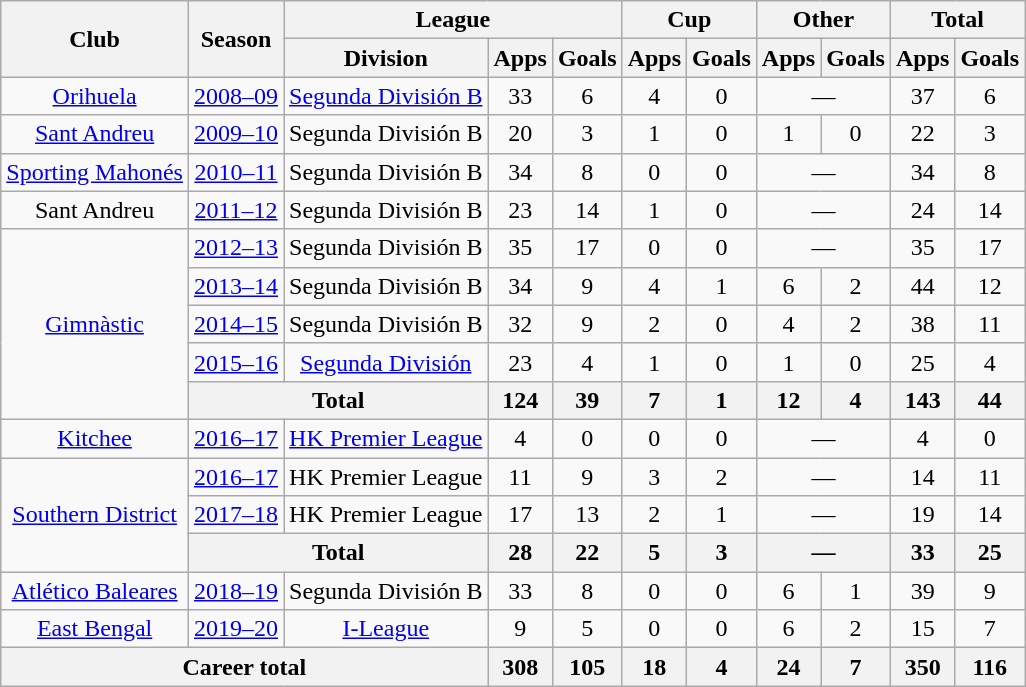<table class="wikitable" style="text-align: center;">
<tr>
<th rowspan="2">Club</th>
<th rowspan="2">Season</th>
<th colspan="3">League</th>
<th colspan="2">Cup</th>
<th colspan="2">Other</th>
<th colspan="2">Total</th>
</tr>
<tr>
<th>Division</th>
<th>Apps</th>
<th>Goals</th>
<th>Apps</th>
<th>Goals</th>
<th>Apps</th>
<th>Goals</th>
<th>Apps</th>
<th>Goals</th>
</tr>
<tr>
<td rowspan="1"><a href='#'>Orihuela</a></td>
<td><a href='#'>2008–09</a></td>
<td><a href='#'>Segunda División B</a></td>
<td>33</td>
<td>6</td>
<td>4</td>
<td>0</td>
<td colspan="2">—</td>
<td>37</td>
<td>6</td>
</tr>
<tr>
<td><a href='#'>Sant Andreu</a></td>
<td><a href='#'>2009–10</a></td>
<td>Segunda División B</td>
<td>20</td>
<td>3</td>
<td>1</td>
<td>0</td>
<td>1</td>
<td>0</td>
<td>22</td>
<td>3</td>
</tr>
<tr>
<td><a href='#'>Sporting Mahonés</a></td>
<td><a href='#'>2010–11</a></td>
<td>Segunda División B</td>
<td>34</td>
<td>8</td>
<td>0</td>
<td>0</td>
<td colspan="2">—</td>
<td>34</td>
<td>8</td>
</tr>
<tr>
<td>Sant Andreu</td>
<td><a href='#'>2011–12</a></td>
<td>Segunda División B</td>
<td>23</td>
<td>14</td>
<td>1</td>
<td>0</td>
<td colspan="2">—</td>
<td>24</td>
<td>14</td>
</tr>
<tr>
<td rowspan="5"><a href='#'>Gimnàstic</a></td>
<td><a href='#'>2012–13</a></td>
<td>Segunda División B</td>
<td>35</td>
<td>17</td>
<td>0</td>
<td>0</td>
<td colspan="2">—</td>
<td>35</td>
<td>17</td>
</tr>
<tr>
<td><a href='#'>2013–14</a></td>
<td>Segunda División B</td>
<td>34</td>
<td>9</td>
<td>4</td>
<td>1</td>
<td>6</td>
<td>2</td>
<td>44</td>
<td>12</td>
</tr>
<tr>
<td><a href='#'>2014–15</a></td>
<td>Segunda División B</td>
<td>32</td>
<td>9</td>
<td>2</td>
<td>0</td>
<td>4</td>
<td>2</td>
<td>38</td>
<td>11</td>
</tr>
<tr>
<td><a href='#'>2015–16</a></td>
<td><a href='#'>Segunda División</a></td>
<td>23</td>
<td>4</td>
<td>1</td>
<td>0</td>
<td>1</td>
<td>0</td>
<td>25</td>
<td>4</td>
</tr>
<tr>
<th colspan="2">Total</th>
<th>124</th>
<th>39</th>
<th>7</th>
<th>1</th>
<th>12</th>
<th>4</th>
<th>143</th>
<th>44</th>
</tr>
<tr>
<td rowspan="1"><a href='#'>Kitchee</a></td>
<td><a href='#'>2016–17</a></td>
<td><a href='#'>HK Premier League</a></td>
<td>4</td>
<td>0</td>
<td>0</td>
<td>0</td>
<td colspan="2">—</td>
<td>4</td>
<td>0</td>
</tr>
<tr>
<td rowspan="3"><a href='#'>Southern District</a></td>
<td><a href='#'>2016–17</a></td>
<td>HK Premier League</td>
<td>11</td>
<td>9</td>
<td>3</td>
<td>2</td>
<td colspan="2">—</td>
<td>14</td>
<td>11</td>
</tr>
<tr>
<td><a href='#'>2017–18</a></td>
<td>HK Premier League</td>
<td>17</td>
<td>13</td>
<td>2</td>
<td>1</td>
<td colspan="2">—</td>
<td>19</td>
<td>14</td>
</tr>
<tr>
<th colspan="2">Total</th>
<th>28</th>
<th>22</th>
<th>5</th>
<th>3</th>
<th colspan="2">—</th>
<th>33</th>
<th>25</th>
</tr>
<tr>
<td><a href='#'>Atlético Baleares</a></td>
<td><a href='#'>2018–19</a></td>
<td>Segunda División B</td>
<td>33</td>
<td>8</td>
<td>0</td>
<td>0</td>
<td>6</td>
<td>1</td>
<td>39</td>
<td>9</td>
</tr>
<tr>
<td><a href='#'>East Bengal</a></td>
<td><a href='#'>2019–20</a></td>
<td><a href='#'>I-League</a></td>
<td>9</td>
<td>5</td>
<td>0</td>
<td>0</td>
<td>6</td>
<td>2</td>
<td>15</td>
<td>7</td>
</tr>
<tr>
<th colspan="3">Career total</th>
<th>308</th>
<th>105</th>
<th>18</th>
<th>4</th>
<th>24</th>
<th>7</th>
<th>350</th>
<th>116</th>
</tr>
</table>
